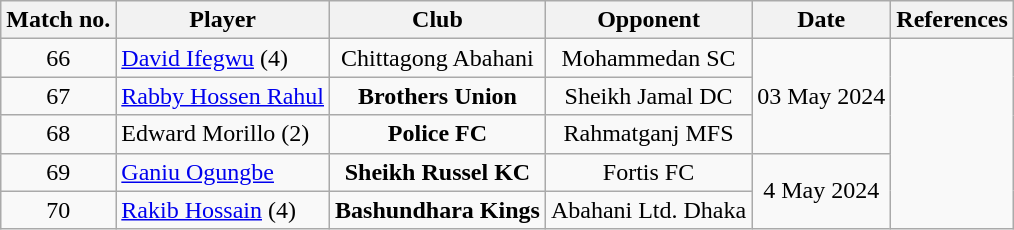<table class="wikitable" style="text-align:center">
<tr>
<th>Match no.</th>
<th>Player</th>
<th>Club</th>
<th>Opponent</th>
<th>Date</th>
<th><strong>References</strong></th>
</tr>
<tr>
<td>66</td>
<td align="left"> <a href='#'>David Ifegwu</a> (4)</td>
<td>Chittagong Abahani</td>
<td>Mohammedan SC</td>
<td rowspan="3">03 May 2024</td>
<td rowspan="5"></td>
</tr>
<tr>
<td>67</td>
<td align="left"> <a href='#'>Rabby Hossen Rahul</a></td>
<td><strong>Brothers Union</strong></td>
<td>Sheikh Jamal DC</td>
</tr>
<tr>
<td>68</td>
<td align="left"> Edward Morillo (2)</td>
<td><strong>Police FC</strong></td>
<td>Rahmatganj MFS</td>
</tr>
<tr>
<td>69</td>
<td align="left"> <a href='#'>Ganiu Ogungbe</a></td>
<td><strong>Sheikh Russel KC</strong></td>
<td>Fortis FC</td>
<td rowspan="2">4 May 2024</td>
</tr>
<tr>
<td>70</td>
<td align="left"> <a href='#'>Rakib Hossain</a> (4)</td>
<td><strong>Bashundhara Kings</strong></td>
<td>Abahani Ltd. Dhaka</td>
</tr>
</table>
